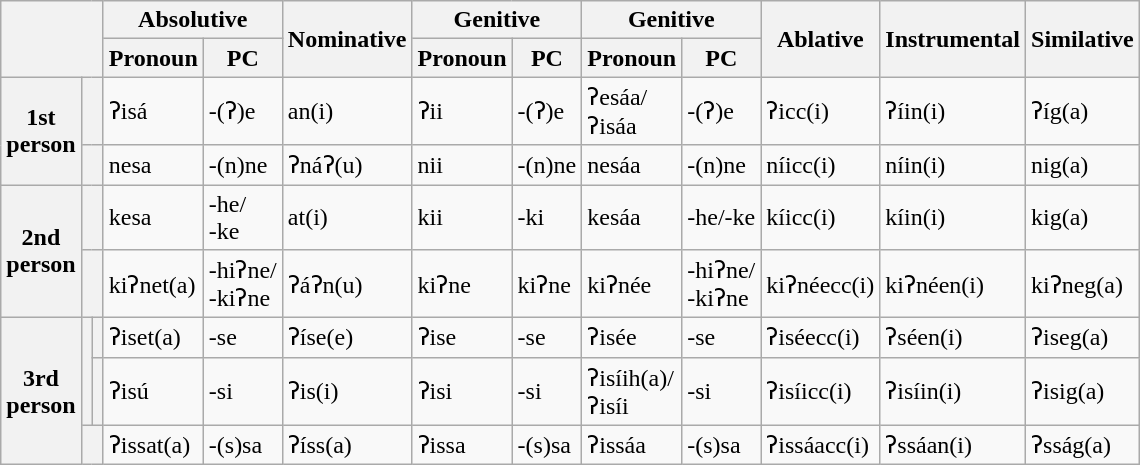<table class="wikitable">
<tr>
<th rowspan="2" colspan="3"></th>
<th colspan="2">Absolutive</th>
<th rowspan="2">Nominative</th>
<th colspan="2">Genitive</th>
<th colspan="2">Genitive</th>
<th rowspan="2">Ablative</th>
<th rowspan="2">Instrumental</th>
<th rowspan="2">Similative</th>
</tr>
<tr>
<th>Pronoun</th>
<th>PC</th>
<th>Pronoun</th>
<th>PC</th>
<th>Pronoun</th>
<th>PC</th>
</tr>
<tr>
<th rowspan="2">1st<br>person</th>
<th colspan="2"></th>
<td>ʔisá</td>
<td>-(ʔ)e</td>
<td>an(i)</td>
<td>ʔii</td>
<td>-(ʔ)e</td>
<td>ʔesáa/<br>ʔisáa</td>
<td>-(ʔ)e</td>
<td>ʔicc(i)</td>
<td>ʔíin(i)</td>
<td>ʔíg(a)</td>
</tr>
<tr>
<th colspan="2"></th>
<td>nesa</td>
<td>-(n)ne</td>
<td>ʔnáʔ(u)</td>
<td>nii</td>
<td>-(n)ne</td>
<td>nesáa</td>
<td>-(n)ne</td>
<td>níicc(i)</td>
<td>níin(i)</td>
<td>nig(a)</td>
</tr>
<tr>
<th rowspan="2">2nd<br>person</th>
<th colspan="2"></th>
<td>kesa</td>
<td>-he/<br>-ke</td>
<td>at(i)</td>
<td>kii</td>
<td>-ki</td>
<td>kesáa</td>
<td>-he/-ke</td>
<td>kíicc(i)</td>
<td>kíin(i)</td>
<td>kig(a)</td>
</tr>
<tr>
<th colspan="2"></th>
<td>kiʔnet(a)</td>
<td>-hiʔne/<br>-kiʔne</td>
<td>ʔáʔn(u)</td>
<td>kiʔne</td>
<td>kiʔne</td>
<td>kiʔnée</td>
<td>-hiʔne/<br>-kiʔne</td>
<td>kiʔnéecc(i)</td>
<td>kiʔnéen(i)</td>
<td>kiʔneg(a)</td>
</tr>
<tr>
<th rowspan="3">3rd<br>person</th>
<th rowspan="2"></th>
<th></th>
<td>ʔiset(a)</td>
<td>-se</td>
<td>ʔíse(e)</td>
<td>ʔise</td>
<td>-se</td>
<td>ʔisée</td>
<td>-se</td>
<td>ʔiséecc(i)</td>
<td>ʔséen(i)</td>
<td>ʔiseg(a)</td>
</tr>
<tr>
<th></th>
<td>ʔisú</td>
<td>-si</td>
<td>ʔis(i)</td>
<td>ʔisi</td>
<td>-si</td>
<td>ʔisíih(a)/<br>ʔisíi</td>
<td>-si</td>
<td>ʔisíicc(i)</td>
<td>ʔisíin(i)</td>
<td>ʔisig(a)</td>
</tr>
<tr>
<th colspan="2"></th>
<td>ʔissat(a)</td>
<td>-(s)sa</td>
<td>ʔíss(a)</td>
<td>ʔissa</td>
<td>-(s)sa</td>
<td>ʔissáa</td>
<td>-(s)sa</td>
<td>ʔissáacc(i)</td>
<td>ʔssáan(i)</td>
<td>ʔsság(a)</td>
</tr>
</table>
